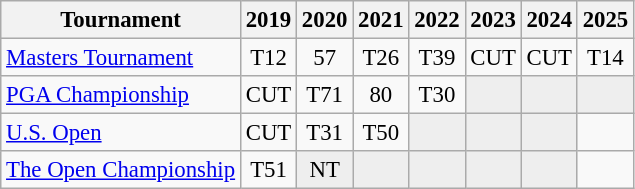<table class="wikitable" style="font-size:95%;text-align:center;">
<tr>
<th>Tournament</th>
<th>2019</th>
<th>2020</th>
<th>2021</th>
<th>2022</th>
<th>2023</th>
<th>2024</th>
<th>2025</th>
</tr>
<tr>
<td align=left><a href='#'>Masters Tournament</a></td>
<td>T12</td>
<td>57</td>
<td>T26</td>
<td>T39</td>
<td>CUT</td>
<td>CUT</td>
<td>T14</td>
</tr>
<tr>
<td align=left><a href='#'>PGA Championship</a></td>
<td>CUT</td>
<td>T71</td>
<td>80</td>
<td>T30</td>
<td style="background:#eeeeee;"></td>
<td style="background:#eeeeee;"></td>
<td style="background:#eeeeee;"></td>
</tr>
<tr>
<td align=left><a href='#'>U.S. Open</a></td>
<td>CUT</td>
<td>T31</td>
<td>T50</td>
<td style="background:#eeeeee;"></td>
<td style="background:#eeeeee;"></td>
<td style="background:#eeeeee;"></td>
<td></td>
</tr>
<tr>
<td align=left><a href='#'>The Open Championship</a></td>
<td>T51</td>
<td style="background:#eeeeee;">NT</td>
<td style="background:#eeeeee;"></td>
<td style="background:#eeeeee;"></td>
<td style="background:#eeeeee;"></td>
<td style="background:#eeeeee;"></td>
<td></td>
</tr>
</table>
